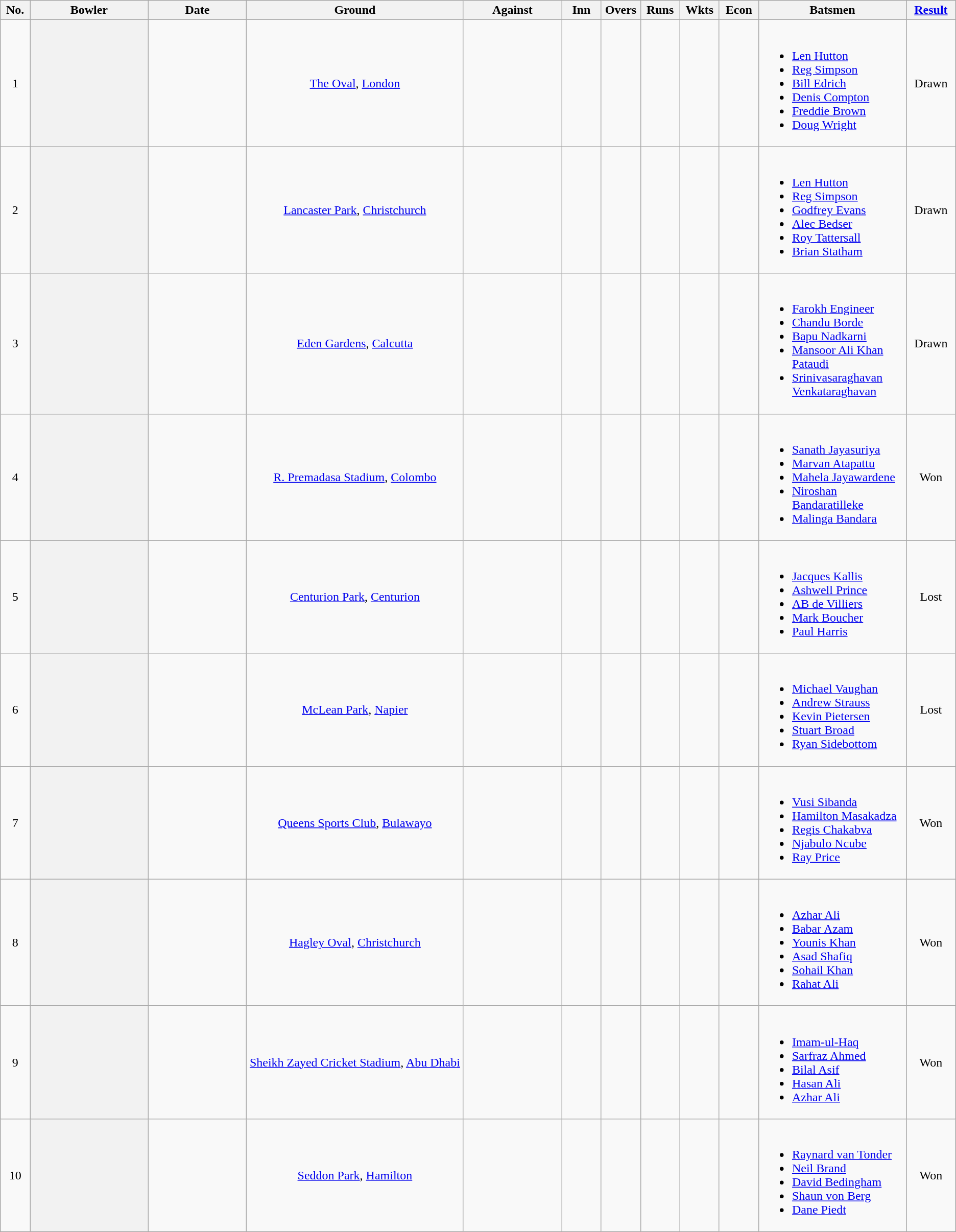<table class="wikitable plainrowheaders sortable">
<tr>
<th scope="col" style="width:3%;">No.</th>
<th scope="col" style="width:12%;">Bowler</th>
<th scope="col" style="width:10%;">Date</th>
<th scope="col" style="width:22%;">Ground</th>
<th scope="col" style="width:10%;">Against</th>
<th scope="col" style="width:4%;">Inn</th>
<th scope="col" style="width:4%;">Overs</th>
<th scope="col" style="width:4%;">Runs</th>
<th scope="col" style="width:4%;">Wkts</th>
<th scope="col" style="width:4%;">Econ</th>
<th scope="col" style="width:15%;" class="unsortable">Batsmen</th>
<th scope="col" style="width:5%;"><a href='#'>Result</a></th>
</tr>
<tr align=center>
<td>1</td>
<th scope="row"></th>
<td></td>
<td><a href='#'>The Oval</a>, <a href='#'>London</a></td>
<td></td>
<td></td>
<td></td>
<td></td>
<td></td>
<td></td>
<td align=left><br><ul><li><a href='#'>Len Hutton</a></li><li><a href='#'>Reg Simpson</a></li><li><a href='#'>Bill Edrich</a></li><li><a href='#'>Denis Compton</a></li><li><a href='#'>Freddie Brown</a></li><li><a href='#'>Doug Wright</a></li></ul></td>
<td>Drawn</td>
</tr>
<tr align=center>
<td>2</td>
<th scope="row"></th>
<td></td>
<td><a href='#'>Lancaster Park</a>, <a href='#'>Christchurch</a></td>
<td></td>
<td></td>
<td></td>
<td></td>
<td></td>
<td></td>
<td align=left><br><ul><li><a href='#'>Len Hutton</a></li><li><a href='#'>Reg Simpson</a></li><li><a href='#'>Godfrey Evans</a></li><li><a href='#'>Alec Bedser</a></li><li><a href='#'>Roy Tattersall</a></li><li><a href='#'>Brian Statham</a></li></ul></td>
<td>Drawn</td>
</tr>
<tr align=center>
<td>3</td>
<th scope="row"></th>
<td></td>
<td><a href='#'>Eden Gardens</a>, <a href='#'>Calcutta</a></td>
<td></td>
<td></td>
<td></td>
<td></td>
<td></td>
<td></td>
<td align=left><br><ul><li><a href='#'>Farokh Engineer</a></li><li><a href='#'>Chandu Borde</a></li><li><a href='#'>Bapu Nadkarni</a></li><li><a href='#'>Mansoor Ali Khan Pataudi</a></li><li><a href='#'>Srinivasaraghavan Venkataraghavan</a></li></ul></td>
<td>Drawn</td>
</tr>
<tr align=center>
<td>4</td>
<th scope="row"></th>
<td></td>
<td><a href='#'>R. Premadasa Stadium</a>, <a href='#'>Colombo</a></td>
<td></td>
<td></td>
<td></td>
<td></td>
<td></td>
<td></td>
<td align=left><br><ul><li><a href='#'>Sanath Jayasuriya</a></li><li><a href='#'>Marvan Atapattu</a></li><li><a href='#'>Mahela Jayawardene</a></li><li><a href='#'>Niroshan Bandaratilleke</a></li><li><a href='#'>Malinga Bandara</a></li></ul></td>
<td>Won</td>
</tr>
<tr align=center>
<td>5</td>
<th scope="row"></th>
<td></td>
<td><a href='#'>Centurion Park</a>, <a href='#'>Centurion</a></td>
<td></td>
<td></td>
<td></td>
<td></td>
<td></td>
<td></td>
<td align=left><br><ul><li><a href='#'>Jacques Kallis</a></li><li><a href='#'>Ashwell Prince</a></li><li><a href='#'>AB de Villiers</a></li><li><a href='#'>Mark Boucher</a></li><li><a href='#'>Paul Harris</a></li></ul></td>
<td>Lost</td>
</tr>
<tr align=center>
<td>6</td>
<th scope="row"></th>
<td></td>
<td><a href='#'>McLean Park</a>, <a href='#'>Napier</a></td>
<td></td>
<td></td>
<td></td>
<td></td>
<td></td>
<td></td>
<td align=left><br><ul><li><a href='#'>Michael Vaughan</a></li><li><a href='#'>Andrew Strauss</a></li><li><a href='#'>Kevin Pietersen</a></li><li><a href='#'>Stuart Broad</a></li><li><a href='#'>Ryan Sidebottom</a></li></ul></td>
<td>Lost</td>
</tr>
<tr align=center>
<td>7</td>
<th scope="row"></th>
<td></td>
<td><a href='#'>Queens Sports Club</a>, <a href='#'>Bulawayo</a></td>
<td></td>
<td></td>
<td></td>
<td></td>
<td></td>
<td></td>
<td align=left><br><ul><li><a href='#'>Vusi Sibanda</a></li><li><a href='#'>Hamilton Masakadza</a></li><li><a href='#'>Regis Chakabva</a></li><li><a href='#'>Njabulo Ncube</a></li><li><a href='#'>Ray Price</a></li></ul></td>
<td>Won</td>
</tr>
<tr align=center>
<td>8</td>
<th scope="row"></th>
<td></td>
<td><a href='#'>Hagley Oval</a>, <a href='#'>Christchurch</a></td>
<td></td>
<td></td>
<td></td>
<td></td>
<td></td>
<td></td>
<td align=left><br><ul><li><a href='#'>Azhar Ali</a></li><li><a href='#'>Babar Azam</a></li><li><a href='#'>Younis Khan</a></li><li><a href='#'>Asad Shafiq</a></li><li><a href='#'>Sohail Khan</a></li><li><a href='#'>Rahat Ali</a></li></ul></td>
<td>Won</td>
</tr>
<tr align=center>
<td>9</td>
<th scope="row"></th>
<td></td>
<td><a href='#'>Sheikh Zayed Cricket Stadium</a>, <a href='#'>Abu Dhabi</a></td>
<td></td>
<td></td>
<td></td>
<td></td>
<td></td>
<td></td>
<td align=left><br><ul><li><a href='#'>Imam-ul-Haq</a></li><li><a href='#'>Sarfraz Ahmed</a></li><li><a href='#'>Bilal Asif</a></li><li><a href='#'>Hasan Ali</a></li><li><a href='#'>Azhar Ali</a></li></ul></td>
<td>Won</td>
</tr>
<tr align=center>
<td>10</td>
<th scope="row"></th>
<td></td>
<td><a href='#'>Seddon Park</a>, <a href='#'>Hamilton</a></td>
<td></td>
<td></td>
<td></td>
<td></td>
<td></td>
<td></td>
<td align=left><br><ul><li><a href='#'>Raynard van Tonder</a></li><li><a href='#'> Neil Brand</a></li><li><a href='#'>David Bedingham</a></li><li><a href='#'>Shaun von Berg</a></li><li><a href='#'>Dane Piedt</a></li></ul></td>
<td>Won </td>
</tr>
</table>
